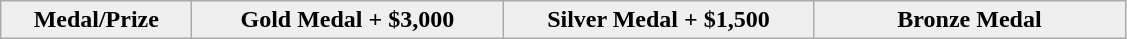<table class="wikitable" border="1" style="font-size:100%">
<tr align=center>
<th scope=col style="width:120px; background: #efefef;">Medal/Prize</th>
<th scope=col colspan=1 style="width:200px; background: #efefef;"> Gold Medal + $3,000</th>
<th scope=col colspan=1 style="width:200px; background: #efefef;"> Silver Medal + $1,500</th>
<th scope=col colspan=1 style="width:200px; background:#efefef;"> Bronze Medal</th>
</tr>
</table>
